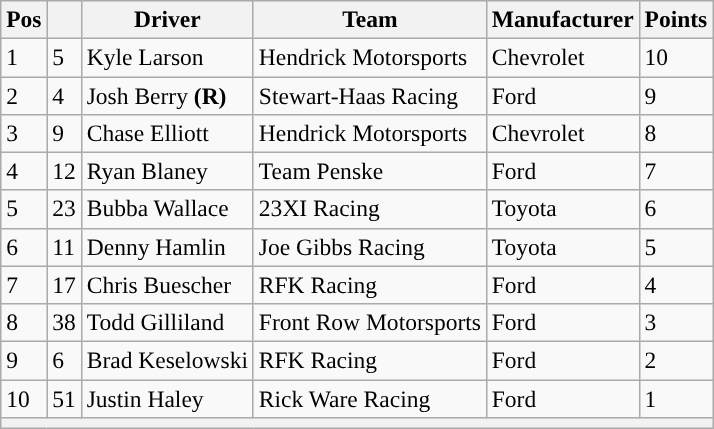<table class="wikitable" style="font-size:98%">
<tr>
<th>Pos</th>
<th></th>
<th>Driver</th>
<th>Team</th>
<th>Manufacturer</th>
<th>Points</th>
</tr>
<tr>
<td>1</td>
<td>5</td>
<td>Kyle Larson</td>
<td>Hendrick Motorsports</td>
<td>Chevrolet</td>
<td>10</td>
</tr>
<tr>
<td>2</td>
<td>4</td>
<td>Josh Berry <strong>(R)</strong></td>
<td>Stewart-Haas Racing</td>
<td>Ford</td>
<td>9</td>
</tr>
<tr>
<td>3</td>
<td>9</td>
<td>Chase Elliott</td>
<td>Hendrick Motorsports</td>
<td>Chevrolet</td>
<td>8</td>
</tr>
<tr>
<td>4</td>
<td>12</td>
<td>Ryan Blaney</td>
<td>Team Penske</td>
<td>Ford</td>
<td>7</td>
</tr>
<tr>
<td>5</td>
<td>23</td>
<td>Bubba Wallace</td>
<td>23XI Racing</td>
<td>Toyota</td>
<td>6</td>
</tr>
<tr>
<td>6</td>
<td>11</td>
<td>Denny Hamlin</td>
<td>Joe Gibbs Racing</td>
<td>Toyota</td>
<td>5</td>
</tr>
<tr>
<td>7</td>
<td>17</td>
<td>Chris Buescher</td>
<td>RFK Racing</td>
<td>Ford</td>
<td>4</td>
</tr>
<tr>
<td>8</td>
<td>38</td>
<td>Todd Gilliland</td>
<td>Front Row Motorsports</td>
<td>Ford</td>
<td>3</td>
</tr>
<tr>
<td>9</td>
<td>6</td>
<td>Brad Keselowski</td>
<td>RFK Racing</td>
<td>Ford</td>
<td>2</td>
</tr>
<tr>
<td>10</td>
<td>51</td>
<td>Justin Haley</td>
<td>Rick Ware Racing</td>
<td>Ford</td>
<td>1</td>
</tr>
<tr>
<th colspan="6"></th>
</tr>
</table>
